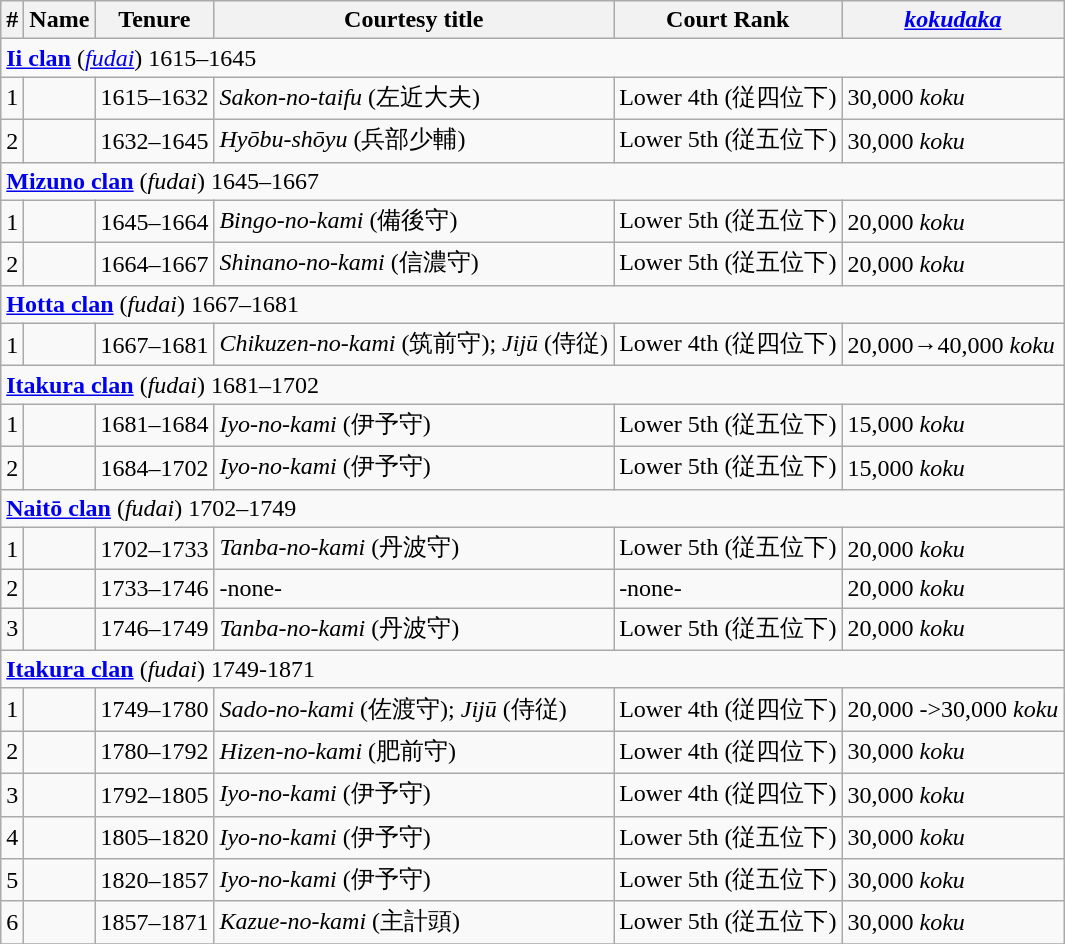<table class=wikitable>
<tr>
<th>#</th>
<th>Name</th>
<th>Tenure</th>
<th>Courtesy title</th>
<th>Court Rank</th>
<th><em><a href='#'>kokudaka</a></em></th>
</tr>
<tr>
<td colspan=6> <strong><a href='#'>Ii clan</a></strong> (<em><a href='#'>fudai</a></em>) 1615–1645</td>
</tr>
<tr>
<td>1</td>
<td></td>
<td>1615–1632</td>
<td><em>Sakon-no-taifu</em> (左近大夫)</td>
<td>Lower 4th (従四位下)</td>
<td>30,000 <em>koku</em></td>
</tr>
<tr>
<td>2</td>
<td></td>
<td>1632–1645</td>
<td><em>Hyōbu-shōyu</em> (兵部少輔)</td>
<td>Lower 5th (従五位下)</td>
<td>30,000 <em>koku</em></td>
</tr>
<tr>
<td colspan=6> <strong><a href='#'>Mizuno clan</a></strong> (<em>fudai</em>) 1645–1667</td>
</tr>
<tr>
<td>1</td>
<td></td>
<td>1645–1664</td>
<td><em>Bingo-no-kami</em> (備後守)</td>
<td>Lower 5th (従五位下)</td>
<td>20,000 <em>koku</em></td>
</tr>
<tr>
<td>2</td>
<td></td>
<td>1664–1667</td>
<td><em>Shinano-no-kami</em> (信濃守)</td>
<td>Lower 5th (従五位下)</td>
<td>20,000 <em>koku</em></td>
</tr>
<tr>
<td colspan=6> <strong><a href='#'>Hotta clan</a></strong> (<em>fudai</em>) 1667–1681</td>
</tr>
<tr>
<td>1</td>
<td></td>
<td>1667–1681</td>
<td><em>Chikuzen-no-kami</em> (筑前守); <em>Jijū</em> (侍従)</td>
<td>Lower 4th (従四位下)</td>
<td>20,000→40,000 <em>koku</em></td>
</tr>
<tr>
<td colspan=6> <strong><a href='#'>Itakura clan</a></strong> (<em>fudai</em>) 1681–1702</td>
</tr>
<tr>
<td>1</td>
<td></td>
<td>1681–1684</td>
<td><em>Iyo-no-kami</em> (伊予守)</td>
<td>Lower 5th (従五位下)</td>
<td>15,000 <em>koku</em></td>
</tr>
<tr>
<td>2</td>
<td></td>
<td>1684–1702</td>
<td><em>Iyo-no-kami</em> (伊予守)</td>
<td>Lower 5th (従五位下)</td>
<td>15,000 <em>koku</em></td>
</tr>
<tr>
<td colspan=6> <strong><a href='#'>Naitō clan</a></strong> (<em>fudai</em>) 1702–1749</td>
</tr>
<tr>
<td>1</td>
<td></td>
<td>1702–1733</td>
<td><em>Tanba-no-kami</em> (丹波守)</td>
<td>Lower 5th (従五位下)</td>
<td>20,000 <em>koku</em></td>
</tr>
<tr>
<td>2</td>
<td></td>
<td>1733–1746</td>
<td>-none-</td>
<td>-none-</td>
<td>20,000 <em>koku</em></td>
</tr>
<tr>
<td>3</td>
<td></td>
<td>1746–1749</td>
<td><em>Tanba-no-kami</em> (丹波守)</td>
<td>Lower 5th (従五位下)</td>
<td>20,000 <em>koku</em></td>
</tr>
<tr>
<td colspan=6> <strong><a href='#'>Itakura clan</a></strong> (<em>fudai</em>) 1749-1871</td>
</tr>
<tr>
<td>1</td>
<td></td>
<td>1749–1780</td>
<td><em>Sado-no-kami</em> (佐渡守); <em>Jijū</em> (侍従)</td>
<td>Lower 4th (従四位下)</td>
<td>20,000 ->30,000 <em>koku</em></td>
</tr>
<tr>
<td>2</td>
<td></td>
<td>1780–1792</td>
<td><em>Hizen-no-kami</em> (肥前守)</td>
<td>Lower 4th (従四位下)</td>
<td>30,000 <em>koku</em></td>
</tr>
<tr>
<td>3</td>
<td></td>
<td>1792–1805</td>
<td><em>Iyo-no-kami</em> (伊予守)</td>
<td>Lower 4th (従四位下)</td>
<td>30,000 <em>koku</em></td>
</tr>
<tr>
<td>4</td>
<td></td>
<td>1805–1820</td>
<td><em>Iyo-no-kami</em> (伊予守)</td>
<td>Lower 5th (従五位下)</td>
<td>30,000 <em>koku</em></td>
</tr>
<tr>
<td>5</td>
<td></td>
<td>1820–1857</td>
<td><em>Iyo-no-kami</em> (伊予守)</td>
<td>Lower 5th (従五位下)</td>
<td>30,000 <em>koku</em></td>
</tr>
<tr>
<td>6</td>
<td></td>
<td>1857–1871</td>
<td><em>Kazue-no-kami</em> (主計頭)</td>
<td>Lower 5th (従五位下)</td>
<td>30,000 <em>koku</em></td>
</tr>
<tr>
</tr>
</table>
